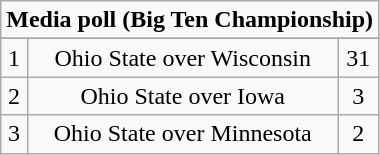<table class="wikitable">
<tr align="center">
<td align="center" Colspan="3"><strong>Media poll (Big Ten Championship)</strong></td>
</tr>
<tr align="center">
</tr>
<tr align="center">
<td>1</td>
<td>Ohio State over Wisconsin</td>
<td>31</td>
</tr>
<tr align="center">
<td>2</td>
<td>Ohio State over Iowa</td>
<td>3</td>
</tr>
<tr align="center">
<td>3</td>
<td>Ohio State over Minnesota</td>
<td>2</td>
</tr>
</table>
